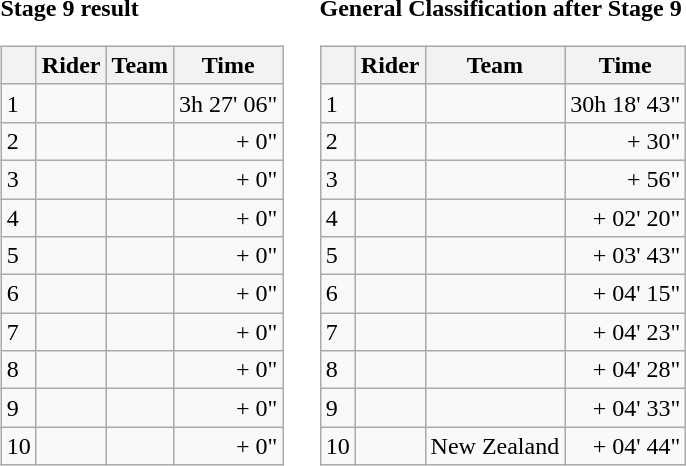<table>
<tr>
<td><strong>Stage 9 result</strong><br><table class="wikitable">
<tr>
<th></th>
<th>Rider</th>
<th>Team</th>
<th>Time</th>
</tr>
<tr>
<td>1</td>
<td> </td>
<td></td>
<td align="right">3h 27' 06"</td>
</tr>
<tr>
<td>2</td>
<td></td>
<td></td>
<td align="right">+ 0"</td>
</tr>
<tr>
<td>3</td>
<td></td>
<td></td>
<td align="right">+ 0"</td>
</tr>
<tr>
<td>4</td>
<td></td>
<td></td>
<td align="right">+ 0"</td>
</tr>
<tr>
<td>5</td>
<td></td>
<td></td>
<td align="right">+ 0"</td>
</tr>
<tr>
<td>6</td>
<td></td>
<td></td>
<td align="right">+ 0"</td>
</tr>
<tr>
<td>7</td>
<td></td>
<td></td>
<td align="right">+ 0"</td>
</tr>
<tr>
<td>8</td>
<td></td>
<td></td>
<td align="right">+ 0"</td>
</tr>
<tr>
<td>9</td>
<td></td>
<td></td>
<td align="right">+ 0"</td>
</tr>
<tr>
<td>10</td>
<td></td>
<td></td>
<td align="right">+ 0"</td>
</tr>
</table>
</td>
<td></td>
<td><strong>General Classification after Stage 9</strong><br><table class="wikitable">
<tr>
<th></th>
<th>Rider</th>
<th>Team</th>
<th>Time</th>
</tr>
<tr>
<td>1</td>
<td> </td>
<td></td>
<td align="right">30h 18' 43"</td>
</tr>
<tr>
<td>2</td>
<td></td>
<td></td>
<td align="right">+ 30"</td>
</tr>
<tr>
<td>3</td>
<td></td>
<td></td>
<td align="right">+ 56"</td>
</tr>
<tr>
<td>4</td>
<td> </td>
<td></td>
<td align="right">+ 02' 20"</td>
</tr>
<tr>
<td>5</td>
<td></td>
<td></td>
<td align="right">+ 03' 43"</td>
</tr>
<tr>
<td>6</td>
<td></td>
<td></td>
<td align="right">+ 04' 15"</td>
</tr>
<tr>
<td>7</td>
<td></td>
<td></td>
<td align="right">+ 04' 23"</td>
</tr>
<tr>
<td>8</td>
<td></td>
<td></td>
<td align="right">+ 04' 28"</td>
</tr>
<tr>
<td>9</td>
<td></td>
<td></td>
<td align="right">+ 04' 33"</td>
</tr>
<tr>
<td>10</td>
<td></td>
<td>New Zealand</td>
<td align="right">+ 04' 44"</td>
</tr>
</table>
</td>
</tr>
</table>
